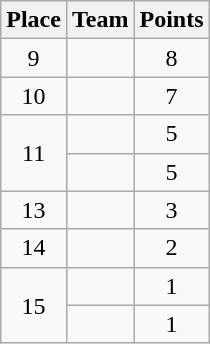<table class="wikitable" style="text-align:center; padding-bottom:0;">
<tr>
<th>Place</th>
<th style="text-align:left;">Team</th>
<th>Points</th>
</tr>
<tr>
<td>9</td>
<td align=left></td>
<td>8</td>
</tr>
<tr>
<td>10</td>
<td align=left></td>
<td>7</td>
</tr>
<tr>
<td rowspan=2>11</td>
<td align=left></td>
<td>5</td>
</tr>
<tr>
<td align=left></td>
<td>5</td>
</tr>
<tr>
<td>13</td>
<td align=left></td>
<td>3</td>
</tr>
<tr>
<td>14</td>
<td align=left></td>
<td>2</td>
</tr>
<tr>
<td rowspan=2>15</td>
<td align=left></td>
<td>1</td>
</tr>
<tr>
<td align=left></td>
<td>1</td>
</tr>
</table>
